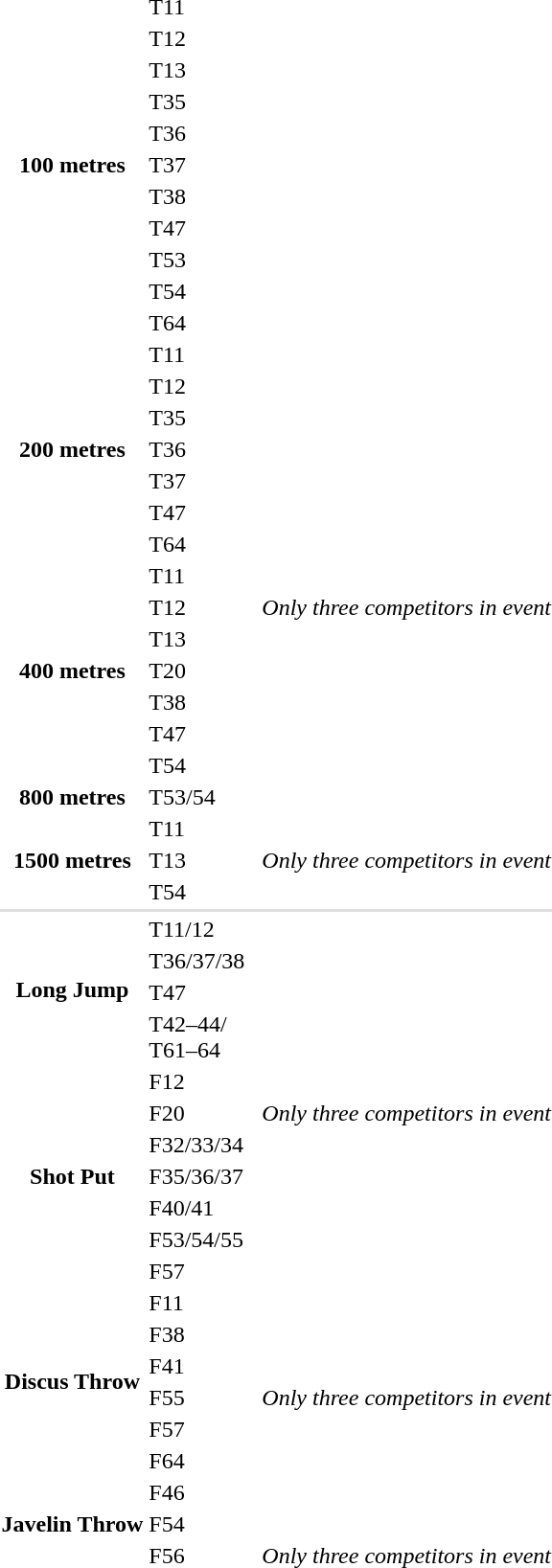<table>
<tr>
<th rowspan="11">100 metres</th>
<td>T11<br></td>
<td></td>
<td></td>
<td></td>
</tr>
<tr>
<td>T12<br></td>
<td></td>
<td></td>
<td></td>
</tr>
<tr>
<td>T13<br></td>
<td></td>
<td></td>
<td></td>
</tr>
<tr>
<td>T35<br></td>
<td></td>
<td></td>
<td></td>
</tr>
<tr>
<td>T36<br></td>
<td></td>
<td></td>
<td></td>
</tr>
<tr>
<td>T37<br></td>
<td></td>
<td></td>
<td></td>
</tr>
<tr>
<td>T38<br></td>
<td></td>
<td></td>
<td></td>
</tr>
<tr>
<td>T47<br></td>
<td></td>
<td></td>
<td></td>
</tr>
<tr>
<td>T53<br></td>
<td></td>
<td></td>
<td></td>
</tr>
<tr>
<td>T54<br></td>
<td></td>
<td></td>
<td></td>
</tr>
<tr>
<td>T64<br></td>
<td></td>
<td></td>
<td></td>
</tr>
<tr>
<th rowspan="7">200 metres</th>
<td>T11<br></td>
<td></td>
<td></td>
<td></td>
</tr>
<tr>
<td>T12<br></td>
<td></td>
<td></td>
<td></td>
</tr>
<tr>
<td>T35<br></td>
<td></td>
<td></td>
<td></td>
</tr>
<tr>
<td>T36<br></td>
<td></td>
<td></td>
<td></td>
</tr>
<tr>
<td>T37<br></td>
<td></td>
<td></td>
<td></td>
</tr>
<tr>
<td>T47<br></td>
<td></td>
<td></td>
<td></td>
</tr>
<tr>
<td>T64<br></td>
<td></td>
<td></td>
<td></td>
</tr>
<tr>
<th rowspan="7">400 metres</th>
<td>T11<br></td>
<td></td>
<td></td>
<td></td>
</tr>
<tr>
<td>T12<br></td>
<td></td>
<td></td>
<td><em>Only three competitors in event</em></td>
</tr>
<tr>
<td>T13<br></td>
<td></td>
<td></td>
<td></td>
</tr>
<tr>
<td>T20<br></td>
<td></td>
<td></td>
<td></td>
</tr>
<tr>
<td>T38<br></td>
<td></td>
<td></td>
<td></td>
</tr>
<tr>
<td>T47<br></td>
<td></td>
<td></td>
<td></td>
</tr>
<tr>
<td>T54<br></td>
<td></td>
<td></td>
<td></td>
</tr>
<tr>
<th>800 metres</th>
<td>T53/54<br></td>
<td></td>
<td></td>
<td></td>
</tr>
<tr>
<th rowspan="3">1500 metres</th>
<td>T11<br></td>
<td></td>
<td></td>
<td></td>
</tr>
<tr>
<td>T13<br></td>
<td></td>
<td></td>
<td><em>Only three competitors in event</em></td>
</tr>
<tr>
<td>T54<br></td>
<td></td>
<td></td>
<td></td>
</tr>
<tr bgcolor=#DDDDDD>
<td colspan=5></td>
</tr>
<tr>
<th rowspan="4">Long Jump</th>
<td>T11/12<br></td>
<td></td>
<td></td>
<td></td>
</tr>
<tr>
<td>T36/37/38<br></td>
<td></td>
<td></td>
<td></td>
</tr>
<tr>
<td>T47<br></td>
<td></td>
<td></td>
<td></td>
</tr>
<tr>
<td>T42–44/<br>T61–64<br></td>
<td></td>
<td></td>
<td></td>
</tr>
<tr>
<th rowspan="7">Shot Put</th>
<td>F12<br></td>
<td></td>
<td></td>
<td></td>
</tr>
<tr>
<td>F20<br></td>
<td></td>
<td></td>
<td><em>Only three competitors in event</em></td>
</tr>
<tr>
<td>F32/33/34<br></td>
<td></td>
<td></td>
<td></td>
</tr>
<tr>
<td>F35/36/37<br></td>
<td></td>
<td></td>
<td></td>
</tr>
<tr>
<td>F40/41<br></td>
<td></td>
<td></td>
<td></td>
</tr>
<tr>
<td>F53/54/55<br></td>
<td></td>
<td></td>
<td></td>
</tr>
<tr>
<td>F57<br></td>
<td></td>
<td></td>
<td></td>
</tr>
<tr>
<th rowspan="6">Discus Throw</th>
<td>F11<br></td>
<td></td>
<td></td>
<td></td>
</tr>
<tr>
<td>F38<br></td>
<td></td>
<td></td>
<td></td>
</tr>
<tr>
<td>F41<br></td>
<td></td>
<td></td>
<td></td>
</tr>
<tr>
<td>F55<br></td>
<td></td>
<td></td>
<td><em>Only three competitors in event</em></td>
</tr>
<tr>
<td>F57<br></td>
<td></td>
<td></td>
<td></td>
</tr>
<tr>
<td>F64<br></td>
<td></td>
<td></td>
<td></td>
</tr>
<tr>
<th rowspan="3">Javelin Throw</th>
<td>F46<br></td>
<td></td>
<td></td>
<td></td>
</tr>
<tr>
<td>F54<br></td>
<td></td>
<td></td>
<td></td>
</tr>
<tr>
<td>F56<br></td>
<td></td>
<td></td>
<td><em>Only three competitors in event</em></td>
</tr>
</table>
